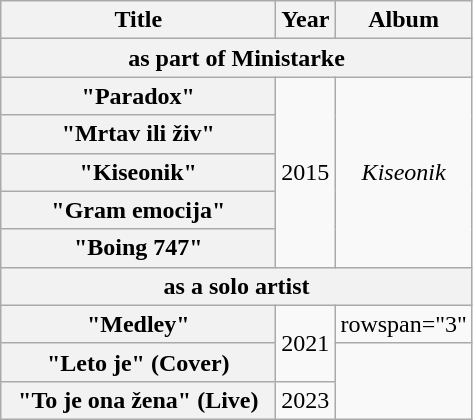<table class="wikitable plainrowheaders" style="text-align:center;">
<tr>
<th scope="col" style="width:11em;">Title</th>
<th scope="col">Year</th>
<th scope="col">Album</th>
</tr>
<tr>
<th colspan="3" scope="col">as part of Ministarke</th>
</tr>
<tr>
<th scope="row">"Paradox"</th>
<td rowspan="5">2015</td>
<td rowspan="5"><em>Kiseonik</em></td>
</tr>
<tr>
<th scope="row">"Mrtav ili živ"</th>
</tr>
<tr>
<th scope="row">"Kiseonik"</th>
</tr>
<tr>
<th scope="row">"Gram emocija"</th>
</tr>
<tr>
<th scope="row">"Boing 747"</th>
</tr>
<tr>
<th colspan="3" scope="col">as a solo artist</th>
</tr>
<tr>
<th scope="row">"Medley"</th>
<td rowspan="2">2021</td>
<td>rowspan="3" </td>
</tr>
<tr>
<th scope="row">"Leto je" (Cover)</th>
</tr>
<tr>
<th scope="row">"To je ona žena" (Live)</th>
<td>2023</td>
</tr>
</table>
